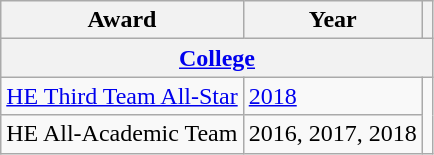<table class="wikitable">
<tr>
<th>Award</th>
<th>Year</th>
<th></th>
</tr>
<tr>
<th colspan="3"><a href='#'>College</a></th>
</tr>
<tr>
<td><a href='#'>HE Third Team All-Star</a></td>
<td><a href='#'>2018</a></td>
<td rowspan="2"></td>
</tr>
<tr>
<td>HE All-Academic Team</td>
<td>2016, 2017, 2018</td>
</tr>
</table>
